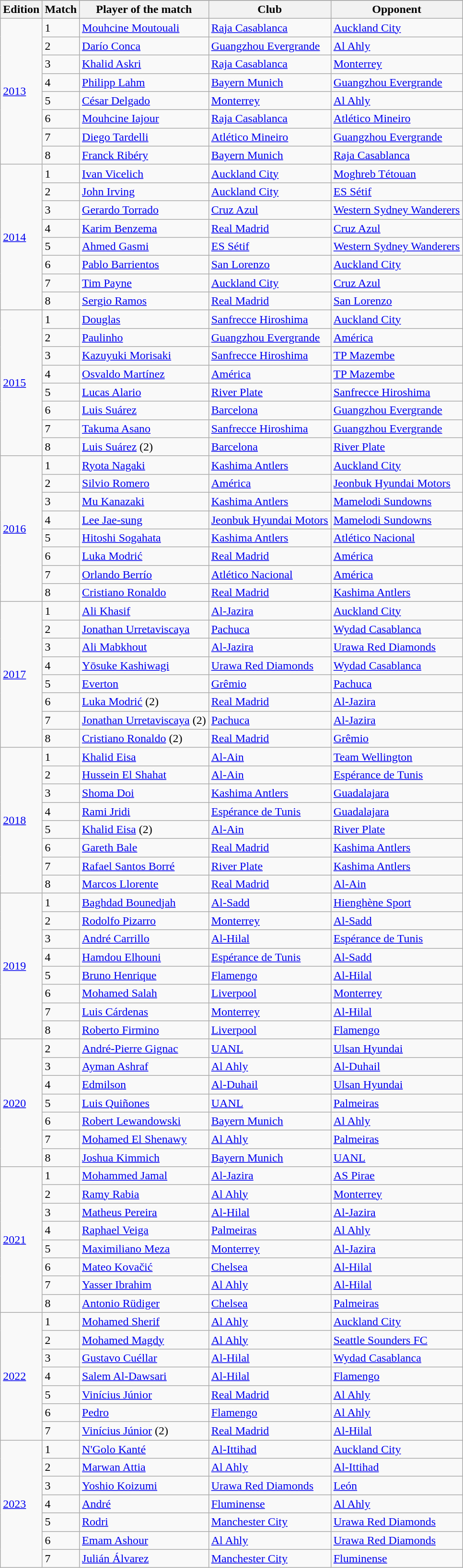<table class="wikitable sortable mw-collapsible mw-collapsed">
<tr>
</tr>
<tr>
<th>Edition</th>
<th>Match</th>
<th>Player of the match</th>
<th>Club</th>
<th>Opponent</th>
</tr>
<tr>
<td rowspan="8"><a href='#'>2013</a></td>
<td>1</td>
<td> <a href='#'>Mouhcine Moutouali</a></td>
<td> <a href='#'>Raja Casablanca</a></td>
<td> <a href='#'>Auckland City</a></td>
</tr>
<tr>
<td>2</td>
<td> <a href='#'>Darío Conca</a></td>
<td> <a href='#'>Guangzhou Evergrande</a></td>
<td> <a href='#'>Al Ahly</a></td>
</tr>
<tr>
<td>3</td>
<td> <a href='#'>Khalid Askri</a></td>
<td> <a href='#'>Raja Casablanca</a></td>
<td> <a href='#'>Monterrey</a></td>
</tr>
<tr>
<td>4</td>
<td> <a href='#'>Philipp Lahm</a></td>
<td> <a href='#'>Bayern Munich</a></td>
<td> <a href='#'>Guangzhou Evergrande</a></td>
</tr>
<tr>
<td>5</td>
<td> <a href='#'>César Delgado</a></td>
<td> <a href='#'>Monterrey</a></td>
<td> <a href='#'>Al Ahly</a></td>
</tr>
<tr>
<td>6</td>
<td> <a href='#'>Mouhcine Iajour</a></td>
<td> <a href='#'>Raja Casablanca</a></td>
<td> <a href='#'>Atlético Mineiro</a></td>
</tr>
<tr>
<td>7</td>
<td> <a href='#'>Diego Tardelli</a></td>
<td> <a href='#'>Atlético Mineiro</a></td>
<td> <a href='#'>Guangzhou Evergrande</a></td>
</tr>
<tr>
<td>8</td>
<td> <a href='#'>Franck Ribéry</a></td>
<td> <a href='#'>Bayern Munich</a></td>
<td> <a href='#'>Raja Casablanca</a></td>
</tr>
<tr>
<td rowspan="8"><a href='#'>2014</a></td>
<td>1</td>
<td> <a href='#'>Ivan Vicelich</a></td>
<td> <a href='#'>Auckland City</a></td>
<td> <a href='#'>Moghreb Tétouan</a></td>
</tr>
<tr>
<td>2</td>
<td> <a href='#'>John Irving</a></td>
<td> <a href='#'>Auckland City</a></td>
<td> <a href='#'>ES Sétif</a></td>
</tr>
<tr>
<td>3</td>
<td> <a href='#'>Gerardo Torrado</a></td>
<td> <a href='#'>Cruz Azul</a></td>
<td> <a href='#'>Western Sydney Wanderers</a></td>
</tr>
<tr>
<td>4</td>
<td> <a href='#'>Karim Benzema</a></td>
<td> <a href='#'>Real Madrid</a></td>
<td> <a href='#'>Cruz Azul</a></td>
</tr>
<tr>
<td>5</td>
<td> <a href='#'>Ahmed Gasmi</a></td>
<td> <a href='#'>ES Sétif</a></td>
<td> <a href='#'>Western Sydney Wanderers</a></td>
</tr>
<tr>
<td>6</td>
<td> <a href='#'>Pablo Barrientos</a></td>
<td> <a href='#'>San Lorenzo</a></td>
<td> <a href='#'>Auckland City</a></td>
</tr>
<tr>
<td>7</td>
<td> <a href='#'>Tim Payne</a></td>
<td> <a href='#'>Auckland City</a></td>
<td> <a href='#'>Cruz Azul</a></td>
</tr>
<tr>
<td>8</td>
<td> <a href='#'>Sergio Ramos</a></td>
<td> <a href='#'>Real Madrid</a></td>
<td> <a href='#'>San Lorenzo</a></td>
</tr>
<tr>
<td rowspan="8"><a href='#'>2015</a></td>
<td>1</td>
<td> <a href='#'>Douglas</a></td>
<td> <a href='#'>Sanfrecce Hiroshima</a></td>
<td> <a href='#'>Auckland City</a></td>
</tr>
<tr>
<td>2</td>
<td> <a href='#'>Paulinho</a></td>
<td> <a href='#'>Guangzhou Evergrande</a></td>
<td> <a href='#'>América</a></td>
</tr>
<tr>
<td>3</td>
<td> <a href='#'>Kazuyuki Morisaki</a></td>
<td> <a href='#'>Sanfrecce Hiroshima</a></td>
<td> <a href='#'>TP Mazembe</a></td>
</tr>
<tr>
<td>4</td>
<td> <a href='#'>Osvaldo Martínez</a></td>
<td> <a href='#'>América</a></td>
<td> <a href='#'>TP Mazembe</a></td>
</tr>
<tr>
<td>5</td>
<td> <a href='#'>Lucas Alario</a></td>
<td> <a href='#'>River Plate</a></td>
<td> <a href='#'>Sanfrecce Hiroshima</a></td>
</tr>
<tr>
<td>6</td>
<td> <a href='#'>Luis Suárez</a></td>
<td> <a href='#'>Barcelona</a></td>
<td> <a href='#'>Guangzhou Evergrande</a></td>
</tr>
<tr>
<td>7</td>
<td> <a href='#'>Takuma Asano</a></td>
<td> <a href='#'>Sanfrecce Hiroshima</a></td>
<td> <a href='#'>Guangzhou Evergrande</a></td>
</tr>
<tr>
<td>8</td>
<td> <a href='#'>Luis Suárez</a> (2)</td>
<td> <a href='#'>Barcelona</a></td>
<td> <a href='#'>River Plate</a></td>
</tr>
<tr>
<td rowspan="8"><a href='#'>2016</a></td>
<td>1</td>
<td> <a href='#'>Ryota Nagaki</a></td>
<td> <a href='#'>Kashima Antlers</a></td>
<td> <a href='#'>Auckland City</a></td>
</tr>
<tr>
<td>2</td>
<td> <a href='#'>Silvio Romero</a></td>
<td> <a href='#'>América</a></td>
<td> <a href='#'>Jeonbuk Hyundai Motors</a></td>
</tr>
<tr>
<td>3</td>
<td> <a href='#'>Mu Kanazaki</a></td>
<td> <a href='#'>Kashima Antlers</a></td>
<td> <a href='#'>Mamelodi Sundowns</a></td>
</tr>
<tr>
<td>4</td>
<td> <a href='#'>Lee Jae-sung</a></td>
<td> <a href='#'>Jeonbuk Hyundai Motors</a></td>
<td> <a href='#'>Mamelodi Sundowns</a></td>
</tr>
<tr>
<td>5</td>
<td> <a href='#'>Hitoshi Sogahata</a></td>
<td> <a href='#'>Kashima Antlers</a></td>
<td> <a href='#'>Atlético Nacional</a></td>
</tr>
<tr>
<td>6</td>
<td> <a href='#'>Luka Modrić</a></td>
<td> <a href='#'>Real Madrid</a></td>
<td> <a href='#'>América</a></td>
</tr>
<tr>
<td>7</td>
<td> <a href='#'>Orlando Berrío</a></td>
<td> <a href='#'>Atlético Nacional</a></td>
<td> <a href='#'>América</a></td>
</tr>
<tr>
<td>8</td>
<td> <a href='#'>Cristiano Ronaldo</a></td>
<td> <a href='#'>Real Madrid</a></td>
<td> <a href='#'>Kashima Antlers</a></td>
</tr>
<tr>
<td rowspan="8"><a href='#'>2017</a></td>
<td>1</td>
<td> <a href='#'>Ali Khasif</a></td>
<td> <a href='#'>Al-Jazira</a></td>
<td> <a href='#'>Auckland City</a></td>
</tr>
<tr>
<td>2</td>
<td> <a href='#'>Jonathan Urretaviscaya</a></td>
<td> <a href='#'>Pachuca</a></td>
<td> <a href='#'>Wydad Casablanca</a></td>
</tr>
<tr>
<td>3</td>
<td> <a href='#'>Ali Mabkhout</a></td>
<td> <a href='#'>Al-Jazira</a></td>
<td> <a href='#'>Urawa Red Diamonds</a></td>
</tr>
<tr>
<td>4</td>
<td> <a href='#'>Yōsuke Kashiwagi</a></td>
<td> <a href='#'>Urawa Red Diamonds</a></td>
<td> <a href='#'>Wydad Casablanca</a></td>
</tr>
<tr>
<td>5</td>
<td> <a href='#'>Everton</a></td>
<td> <a href='#'>Grêmio</a></td>
<td> <a href='#'>Pachuca</a></td>
</tr>
<tr>
<td>6</td>
<td> <a href='#'>Luka Modrić</a> (2)</td>
<td> <a href='#'>Real Madrid</a></td>
<td> <a href='#'>Al-Jazira</a></td>
</tr>
<tr>
<td>7</td>
<td> <a href='#'>Jonathan Urretaviscaya</a> (2)</td>
<td> <a href='#'>Pachuca</a></td>
<td> <a href='#'>Al-Jazira</a></td>
</tr>
<tr>
<td>8</td>
<td> <a href='#'>Cristiano Ronaldo</a> (2)</td>
<td> <a href='#'>Real Madrid</a></td>
<td> <a href='#'>Grêmio</a></td>
</tr>
<tr>
<td rowspan="8"><a href='#'>2018</a></td>
<td>1</td>
<td> <a href='#'>Khalid Eisa</a></td>
<td> <a href='#'>Al-Ain</a></td>
<td> <a href='#'>Team Wellington</a></td>
</tr>
<tr>
<td>2</td>
<td> <a href='#'>Hussein El Shahat</a></td>
<td> <a href='#'>Al-Ain</a></td>
<td> <a href='#'>Espérance de Tunis</a></td>
</tr>
<tr>
<td>3</td>
<td> <a href='#'>Shoma Doi</a></td>
<td> <a href='#'>Kashima Antlers</a></td>
<td> <a href='#'>Guadalajara</a></td>
</tr>
<tr>
<td>4</td>
<td> <a href='#'>Rami Jridi</a></td>
<td> <a href='#'>Espérance de Tunis</a></td>
<td> <a href='#'>Guadalajara</a></td>
</tr>
<tr>
<td>5</td>
<td> <a href='#'>Khalid Eisa</a> (2)</td>
<td> <a href='#'>Al-Ain</a></td>
<td> <a href='#'>River Plate</a></td>
</tr>
<tr>
<td>6</td>
<td> <a href='#'>Gareth Bale</a></td>
<td> <a href='#'>Real Madrid</a></td>
<td> <a href='#'>Kashima Antlers</a></td>
</tr>
<tr>
<td>7</td>
<td> <a href='#'>Rafael Santos Borré</a></td>
<td> <a href='#'>River Plate</a></td>
<td> <a href='#'>Kashima Antlers</a></td>
</tr>
<tr>
<td>8</td>
<td> <a href='#'>Marcos Llorente</a></td>
<td> <a href='#'>Real Madrid</a></td>
<td> <a href='#'>Al-Ain</a></td>
</tr>
<tr>
<td rowspan="8"><a href='#'>2019</a></td>
<td>1</td>
<td> <a href='#'>Baghdad Bounedjah</a></td>
<td> <a href='#'>Al-Sadd</a></td>
<td> <a href='#'>Hienghène Sport</a></td>
</tr>
<tr>
<td>2</td>
<td> <a href='#'>Rodolfo Pizarro</a></td>
<td> <a href='#'>Monterrey</a></td>
<td> <a href='#'>Al-Sadd</a></td>
</tr>
<tr>
<td>3</td>
<td> <a href='#'>André Carrillo</a></td>
<td> <a href='#'>Al-Hilal</a></td>
<td> <a href='#'>Espérance de Tunis</a></td>
</tr>
<tr>
<td>4</td>
<td> <a href='#'>Hamdou Elhouni</a></td>
<td> <a href='#'>Espérance de Tunis</a></td>
<td> <a href='#'>Al-Sadd</a></td>
</tr>
<tr>
<td>5</td>
<td> <a href='#'>Bruno Henrique</a></td>
<td> <a href='#'>Flamengo</a></td>
<td> <a href='#'>Al-Hilal</a></td>
</tr>
<tr>
<td>6</td>
<td> <a href='#'>Mohamed Salah</a></td>
<td> <a href='#'>Liverpool</a></td>
<td> <a href='#'>Monterrey</a></td>
</tr>
<tr>
<td>7</td>
<td> <a href='#'>Luis Cárdenas</a></td>
<td> <a href='#'>Monterrey</a></td>
<td> <a href='#'>Al-Hilal</a></td>
</tr>
<tr>
<td>8</td>
<td> <a href='#'>Roberto Firmino</a></td>
<td> <a href='#'>Liverpool</a></td>
<td> <a href='#'>Flamengo</a></td>
</tr>
<tr>
<td rowspan="7"><a href='#'>2020</a></td>
<td>2</td>
<td> <a href='#'>André-Pierre Gignac</a></td>
<td> <a href='#'>UANL</a></td>
<td> <a href='#'>Ulsan Hyundai</a></td>
</tr>
<tr>
<td>3</td>
<td> <a href='#'>Ayman Ashraf</a></td>
<td> <a href='#'>Al Ahly</a></td>
<td> <a href='#'>Al-Duhail</a></td>
</tr>
<tr>
<td>4</td>
<td> <a href='#'>Edmilson</a></td>
<td> <a href='#'>Al-Duhail</a></td>
<td> <a href='#'>Ulsan Hyundai</a></td>
</tr>
<tr>
<td>5</td>
<td> <a href='#'>Luis Quiñones</a></td>
<td> <a href='#'>UANL</a></td>
<td> <a href='#'>Palmeiras</a></td>
</tr>
<tr>
<td>6</td>
<td> <a href='#'>Robert Lewandowski</a></td>
<td> <a href='#'>Bayern Munich</a></td>
<td> <a href='#'>Al Ahly</a></td>
</tr>
<tr>
<td>7</td>
<td> <a href='#'>Mohamed El Shenawy</a></td>
<td> <a href='#'>Al Ahly</a></td>
<td> <a href='#'>Palmeiras</a></td>
</tr>
<tr>
<td>8</td>
<td> <a href='#'>Joshua Kimmich</a></td>
<td> <a href='#'>Bayern Munich</a></td>
<td> <a href='#'>UANL</a></td>
</tr>
<tr>
<td rowspan="8"><a href='#'>2021</a></td>
<td>1</td>
<td> <a href='#'>Mohammed Jamal</a></td>
<td> <a href='#'>Al-Jazira</a></td>
<td> <a href='#'>AS Pirae</a></td>
</tr>
<tr>
<td>2</td>
<td> <a href='#'>Ramy Rabia</a></td>
<td> <a href='#'>Al Ahly</a></td>
<td> <a href='#'>Monterrey</a></td>
</tr>
<tr>
<td>3</td>
<td> <a href='#'>Matheus Pereira</a></td>
<td> <a href='#'>Al-Hilal</a></td>
<td> <a href='#'>Al-Jazira</a></td>
</tr>
<tr>
<td>4</td>
<td> <a href='#'>Raphael Veiga</a></td>
<td> <a href='#'>Palmeiras</a></td>
<td> <a href='#'>Al Ahly</a></td>
</tr>
<tr>
<td>5</td>
<td> <a href='#'>Maximiliano Meza</a></td>
<td> <a href='#'>Monterrey</a></td>
<td> <a href='#'>Al-Jazira</a></td>
</tr>
<tr>
<td>6</td>
<td> <a href='#'>Mateo Kovačić</a></td>
<td> <a href='#'>Chelsea</a></td>
<td> <a href='#'>Al-Hilal</a></td>
</tr>
<tr>
<td>7</td>
<td> <a href='#'>Yasser Ibrahim</a></td>
<td> <a href='#'>Al Ahly</a></td>
<td> <a href='#'>Al-Hilal</a></td>
</tr>
<tr>
<td>8</td>
<td> <a href='#'>Antonio Rüdiger</a></td>
<td> <a href='#'>Chelsea</a></td>
<td> <a href='#'>Palmeiras</a></td>
</tr>
<tr>
<td rowspan="7"><a href='#'>2022</a></td>
<td>1</td>
<td> <a href='#'>Mohamed Sherif</a></td>
<td> <a href='#'>Al Ahly</a></td>
<td> <a href='#'>Auckland City</a></td>
</tr>
<tr>
<td>2</td>
<td> <a href='#'>Mohamed Magdy</a></td>
<td> <a href='#'>Al Ahly</a></td>
<td> <a href='#'>Seattle Sounders FC</a></td>
</tr>
<tr>
<td>3</td>
<td> <a href='#'>Gustavo Cuéllar</a></td>
<td> <a href='#'>Al-Hilal</a></td>
<td> <a href='#'>Wydad Casablanca</a></td>
</tr>
<tr>
<td>4</td>
<td> <a href='#'>Salem Al-Dawsari</a></td>
<td> <a href='#'>Al-Hilal</a></td>
<td> <a href='#'>Flamengo</a></td>
</tr>
<tr>
<td>5</td>
<td> <a href='#'>Vinícius Júnior</a></td>
<td> <a href='#'>Real Madrid</a></td>
<td> <a href='#'>Al Ahly</a></td>
</tr>
<tr>
<td>6</td>
<td> <a href='#'>Pedro</a></td>
<td> <a href='#'>Flamengo</a></td>
<td> <a href='#'>Al Ahly</a></td>
</tr>
<tr>
<td>7</td>
<td> <a href='#'>Vinícius Júnior</a> (2)</td>
<td> <a href='#'>Real Madrid</a></td>
<td> <a href='#'>Al-Hilal</a></td>
</tr>
<tr>
<td rowspan="7"><a href='#'>2023</a></td>
<td>1</td>
<td> <a href='#'>N'Golo Kanté</a></td>
<td> <a href='#'>Al-Ittihad</a></td>
<td> <a href='#'>Auckland City</a></td>
</tr>
<tr>
<td>2</td>
<td> <a href='#'>Marwan Attia</a></td>
<td> <a href='#'>Al Ahly</a></td>
<td> <a href='#'>Al-Ittihad</a></td>
</tr>
<tr>
<td>3</td>
<td> <a href='#'>Yoshio Koizumi</a></td>
<td> <a href='#'>Urawa Red Diamonds</a></td>
<td> <a href='#'>León</a></td>
</tr>
<tr>
<td>4</td>
<td> <a href='#'>André</a></td>
<td> <a href='#'>Fluminense</a></td>
<td> <a href='#'>Al Ahly</a></td>
</tr>
<tr>
<td>5</td>
<td> <a href='#'>Rodri</a></td>
<td> <a href='#'>Manchester City</a></td>
<td> <a href='#'>Urawa Red Diamonds</a></td>
</tr>
<tr>
<td>6</td>
<td> <a href='#'>Emam Ashour</a></td>
<td> <a href='#'>Al Ahly</a></td>
<td> <a href='#'>Urawa Red Diamonds</a></td>
</tr>
<tr>
<td>7</td>
<td> <a href='#'>Julián Álvarez</a></td>
<td> <a href='#'>Manchester City</a></td>
<td> <a href='#'>Fluminense</a></td>
</tr>
</table>
